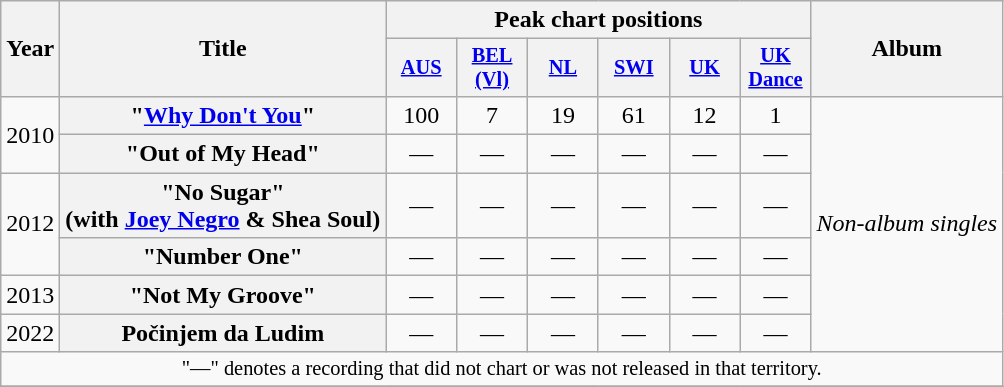<table class="wikitable plainrowheaders" style="text-align:center;">
<tr>
<th scope="col" rowspan="2">Year</th>
<th scope="col" rowspan="2">Title</th>
<th scope="col" colspan="6">Peak chart positions</th>
<th scope="col" rowspan="2">Album</th>
</tr>
<tr>
<th scope="col" style="width:3em;font-size:85%;"><a href='#'>AUS</a><br></th>
<th scope="col" style="width:3em;font-size:85%;"><a href='#'>BEL (Vl)</a><br></th>
<th scope="col" style="width:3em;font-size:85%;"><a href='#'>NL</a><br></th>
<th scope="col" style="width:3em;font-size:85%;"><a href='#'>SWI</a><br></th>
<th scope="col" style="width:3em;font-size:85%;"><a href='#'>UK</a><br></th>
<th scope="col" style="width:3em;font-size:85%;"><a href='#'>UK Dance</a></th>
</tr>
<tr>
<td rowspan="2">2010</td>
<th scope="row">"<a href='#'>Why Don't You</a>"</th>
<td>100</td>
<td>7</td>
<td>19</td>
<td>61</td>
<td>12</td>
<td>1</td>
<td rowspan="6"><em>Non-album singles</em></td>
</tr>
<tr>
<th scope="row">"Out of My Head"</th>
<td>—</td>
<td>—</td>
<td>—</td>
<td>—</td>
<td>—</td>
<td>—</td>
</tr>
<tr>
<td rowspan="2">2012</td>
<th scope="row">"No Sugar"<br><span>(with <a href='#'>Joey Negro</a> & Shea Soul)</span></th>
<td>—</td>
<td>—</td>
<td>—</td>
<td>—</td>
<td>—</td>
<td>—</td>
</tr>
<tr>
<th scope="row">"Number One"</th>
<td>—</td>
<td>—</td>
<td>—</td>
<td>—</td>
<td>—</td>
<td>—</td>
</tr>
<tr>
<td>2013</td>
<th scope="row">"Not My Groove"</th>
<td>—</td>
<td>—</td>
<td>—</td>
<td>—</td>
<td>—</td>
<td>—</td>
</tr>
<tr>
<td>2022</td>
<th scope="row">Počinjem da Ludim</th>
<td>—</td>
<td>—</td>
<td>—</td>
<td>—</td>
<td>—</td>
<td>—</td>
</tr>
<tr>
<td colspan="18" style="font-size:85%">"—" denotes a recording that did not chart or was not released in that territory.</td>
</tr>
<tr>
</tr>
</table>
